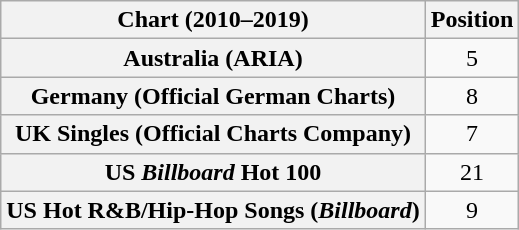<table class="wikitable sortable plainrowheaders" style="text-align:center;">
<tr>
<th scope="col">Chart (2010–2019)</th>
<th scope="col">Position</th>
</tr>
<tr>
<th scope="row">Australia (ARIA)</th>
<td>5</td>
</tr>
<tr>
<th scope="row">Germany (Official German Charts)</th>
<td>8</td>
</tr>
<tr>
<th scope="row">UK Singles (Official Charts Company)</th>
<td>7</td>
</tr>
<tr>
<th scope="row">US <em>Billboard</em> Hot 100</th>
<td>21</td>
</tr>
<tr>
<th scope="row">US Hot R&B/Hip-Hop Songs (<em>Billboard</em>)</th>
<td>9</td>
</tr>
</table>
